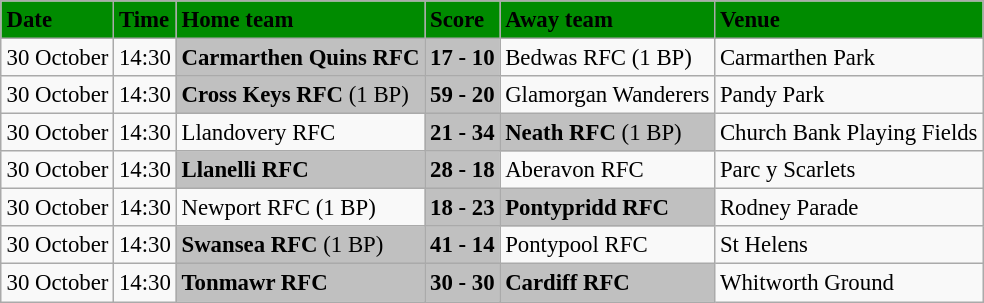<table class="wikitable" style="margin:0.5em auto; font-size:95%">
<tr bgcolor="#008B00">
<td><strong>Date</strong></td>
<td><strong>Time</strong></td>
<td><strong>Home team</strong></td>
<td><strong>Score</strong></td>
<td><strong>Away team</strong></td>
<td><strong>Venue</strong></td>
</tr>
<tr>
<td>30 October</td>
<td>14:30</td>
<td bgcolor="silver"><strong>Carmarthen Quins RFC</strong></td>
<td bgcolor="silver"><strong>17 - 10</strong></td>
<td>Bedwas RFC (1 BP)</td>
<td>Carmarthen Park</td>
</tr>
<tr>
<td>30 October</td>
<td>14:30</td>
<td bgcolor="silver"><strong>Cross Keys RFC</strong> (1 BP)</td>
<td bgcolor="silver"><strong>59 - 20</strong></td>
<td>Glamorgan Wanderers</td>
<td>Pandy Park</td>
</tr>
<tr>
<td>30 October</td>
<td>14:30</td>
<td>Llandovery RFC</td>
<td bgcolor="silver"><strong>21 - 34</strong></td>
<td bgcolor="silver"><strong>Neath RFC</strong> (1 BP)</td>
<td>Church Bank Playing Fields</td>
</tr>
<tr>
<td>30 October</td>
<td>14:30</td>
<td bgcolor="silver"><strong>Llanelli RFC</strong></td>
<td bgcolor="silver"><strong>28 - 18</strong></td>
<td>Aberavon RFC</td>
<td>Parc y Scarlets</td>
</tr>
<tr>
<td>30 October</td>
<td>14:30</td>
<td>Newport RFC (1 BP)</td>
<td bgcolor="silver"><strong>18 - 23</strong></td>
<td bgcolor="silver"><strong>Pontypridd RFC</strong></td>
<td>Rodney Parade</td>
</tr>
<tr>
<td>30 October</td>
<td>14:30</td>
<td bgcolor="silver"><strong>Swansea RFC</strong> (1 BP)</td>
<td bgcolor="silver"><strong>41 - 14</strong></td>
<td>Pontypool RFC</td>
<td>St Helens</td>
</tr>
<tr>
<td>30 October</td>
<td>14:30</td>
<td bgcolor="silver"><strong>Tonmawr RFC</strong></td>
<td bgcolor="silver"><strong>30 - 30</strong></td>
<td bgcolor="silver"><strong>Cardiff RFC</strong></td>
<td>Whitworth Ground</td>
</tr>
</table>
